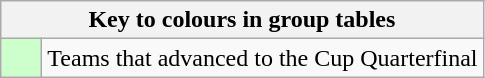<table class="wikitable" style="text-align: center;">
<tr>
<th colspan=2>Key to colours in group tables</th>
</tr>
<tr>
<td style="background:#cfc; width:20px;"></td>
<td align=left>Teams that advanced to the Cup Quarterfinal</td>
</tr>
</table>
